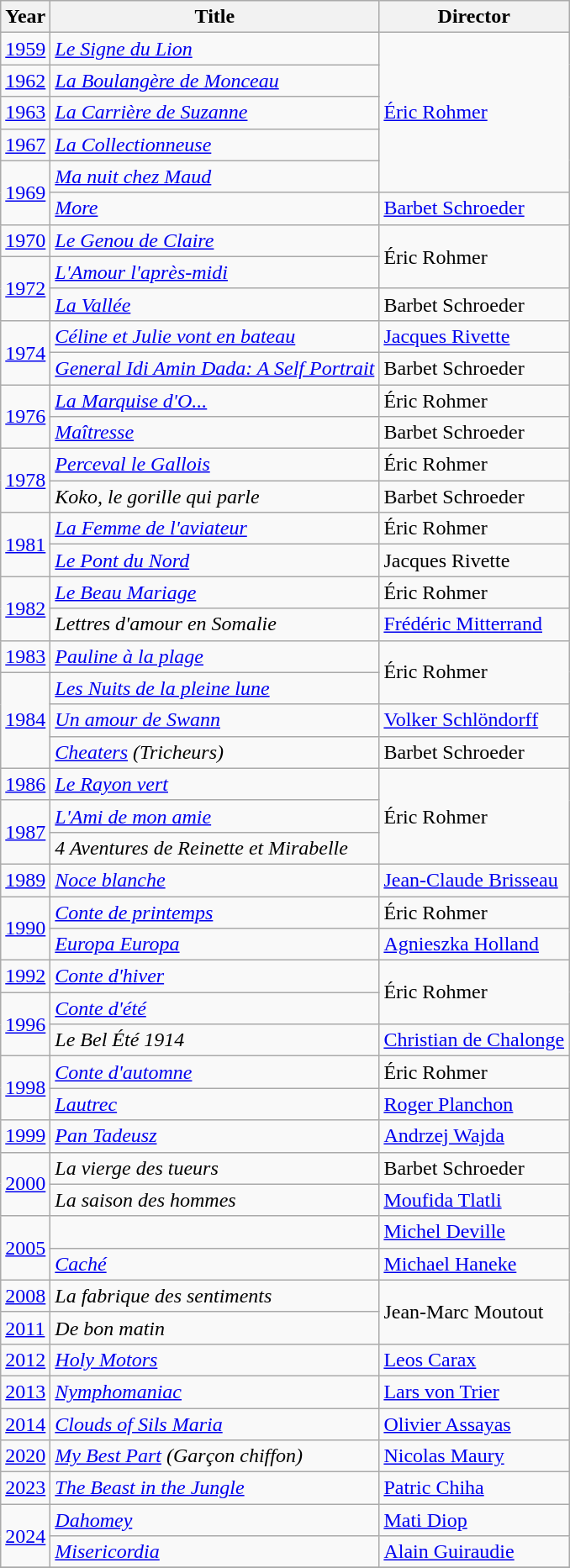<table class="wikitable">
<tr>
<th>Year</th>
<th>Title</th>
<th>Director</th>
</tr>
<tr>
<td><a href='#'>1959</a></td>
<td><em><a href='#'>Le Signe du Lion</a></em></td>
<td rowspan="5"><a href='#'>Éric Rohmer</a></td>
</tr>
<tr>
<td><a href='#'>1962</a></td>
<td><em><a href='#'>La Boulangère de Monceau</a></em></td>
</tr>
<tr>
<td><a href='#'>1963</a></td>
<td><em><a href='#'>La Carrière de Suzanne</a></em></td>
</tr>
<tr>
<td><a href='#'>1967</a></td>
<td><em><a href='#'>La Collectionneuse</a></em></td>
</tr>
<tr>
<td rowspan="2"><a href='#'>1969</a></td>
<td><em><a href='#'>Ma nuit chez Maud</a></em></td>
</tr>
<tr>
<td><em><a href='#'>More</a></em></td>
<td><a href='#'>Barbet Schroeder</a></td>
</tr>
<tr>
<td><a href='#'>1970</a></td>
<td><em><a href='#'>Le Genou de Claire</a></em></td>
<td rowspan="2">Éric Rohmer</td>
</tr>
<tr>
<td rowspan="2"><a href='#'>1972</a></td>
<td><em><a href='#'>L'Amour l'après-midi</a></em></td>
</tr>
<tr>
<td><em><a href='#'>La Vallée</a></em></td>
<td>Barbet Schroeder</td>
</tr>
<tr>
<td rowspan="2"><a href='#'>1974</a></td>
<td><em><a href='#'>Céline et Julie vont en bateau</a></em></td>
<td><a href='#'>Jacques Rivette</a></td>
</tr>
<tr>
<td><em><a href='#'>General Idi Amin Dada: A Self Portrait</a></em></td>
<td>Barbet Schroeder</td>
</tr>
<tr>
<td rowspan="2"><a href='#'>1976</a></td>
<td><em><a href='#'>La Marquise d'O...</a></em></td>
<td>Éric Rohmer</td>
</tr>
<tr>
<td><em><a href='#'>Maîtresse</a></em></td>
<td>Barbet Schroeder</td>
</tr>
<tr>
<td rowspan="2"><a href='#'>1978</a></td>
<td><em><a href='#'>Perceval le Gallois</a></em></td>
<td>Éric Rohmer</td>
</tr>
<tr>
<td><em>Koko, le gorille qui parle</em></td>
<td>Barbet Schroeder</td>
</tr>
<tr>
<td rowspan="2"><a href='#'>1981</a></td>
<td><em><a href='#'>La Femme de l'aviateur</a></em></td>
<td>Éric Rohmer</td>
</tr>
<tr>
<td><em><a href='#'>Le Pont du Nord</a></em></td>
<td>Jacques Rivette</td>
</tr>
<tr>
<td rowspan="2"><a href='#'>1982</a></td>
<td><em><a href='#'>Le Beau Mariage</a></em></td>
<td>Éric Rohmer</td>
</tr>
<tr>
<td><em>Lettres d'amour en Somalie</em></td>
<td><a href='#'>Frédéric Mitterrand</a></td>
</tr>
<tr>
<td><a href='#'>1983</a></td>
<td><em><a href='#'>Pauline à la plage</a></em></td>
<td rowspan="2">Éric Rohmer</td>
</tr>
<tr>
<td rowspan="3"><a href='#'>1984</a></td>
<td><em><a href='#'>Les Nuits de la pleine lune</a></em></td>
</tr>
<tr>
<td><em><a href='#'>Un amour de Swann</a></em></td>
<td><a href='#'>Volker Schlöndorff</a></td>
</tr>
<tr>
<td><em><a href='#'>Cheaters</a> (Tricheurs)</em></td>
<td>Barbet Schroeder</td>
</tr>
<tr>
<td><a href='#'>1986</a></td>
<td><em><a href='#'>Le Rayon vert</a></em></td>
<td rowspan="3">Éric Rohmer</td>
</tr>
<tr>
<td rowspan="2"><a href='#'>1987</a></td>
<td><em><a href='#'>L'Ami de mon amie</a></em></td>
</tr>
<tr>
<td><em>4 Aventures de Reinette et Mirabelle</em></td>
</tr>
<tr>
<td><a href='#'>1989</a></td>
<td><em><a href='#'>Noce blanche</a></em></td>
<td><a href='#'>Jean-Claude Brisseau</a></td>
</tr>
<tr>
<td rowspan="2"><a href='#'>1990</a></td>
<td><em><a href='#'>Conte de printemps</a></em></td>
<td>Éric Rohmer</td>
</tr>
<tr>
<td><em><a href='#'>Europa Europa</a></em></td>
<td><a href='#'>Agnieszka Holland</a></td>
</tr>
<tr>
<td><a href='#'>1992</a></td>
<td><em><a href='#'>Conte d'hiver</a></em></td>
<td rowspan="2">Éric Rohmer</td>
</tr>
<tr>
<td rowspan="2"><a href='#'>1996</a></td>
<td><em><a href='#'>Conte d'été</a></em></td>
</tr>
<tr>
<td><em>Le Bel Été 1914</em></td>
<td><a href='#'>Christian de Chalonge</a></td>
</tr>
<tr>
<td rowspan="2"><a href='#'>1998</a></td>
<td><em><a href='#'>Conte d'automne</a></em></td>
<td>Éric Rohmer</td>
</tr>
<tr>
<td><em><a href='#'>Lautrec</a></em></td>
<td><a href='#'>Roger Planchon</a></td>
</tr>
<tr>
<td><a href='#'>1999</a></td>
<td><em><a href='#'>Pan Tadeusz</a></em></td>
<td><a href='#'>Andrzej Wajda</a></td>
</tr>
<tr>
<td rowspan="2"><a href='#'>2000</a></td>
<td><em>La vierge des tueurs</em></td>
<td>Barbet Schroeder</td>
</tr>
<tr>
<td><em>La saison des hommes</em></td>
<td><a href='#'>Moufida Tlatli</a></td>
</tr>
<tr>
<td rowspan="2"><a href='#'>2005</a></td>
<td><em></em></td>
<td><a href='#'>Michel Deville</a></td>
</tr>
<tr>
<td><em><a href='#'>Caché</a></em></td>
<td><a href='#'>Michael Haneke</a></td>
</tr>
<tr>
<td><a href='#'>2008</a></td>
<td><em>La fabrique des sentiments</em></td>
<td rowspan="2">Jean-Marc Moutout</td>
</tr>
<tr>
<td><a href='#'>2011</a></td>
<td><em>De bon matin</em></td>
</tr>
<tr>
<td><a href='#'>2012</a></td>
<td><em><a href='#'>Holy Motors</a></em></td>
<td><a href='#'>Leos Carax</a></td>
</tr>
<tr>
<td><a href='#'>2013</a></td>
<td><em><a href='#'>Nymphomaniac</a></em></td>
<td><a href='#'>Lars von Trier</a></td>
</tr>
<tr>
<td><a href='#'>2014</a></td>
<td><em><a href='#'>Clouds of Sils Maria</a></em></td>
<td><a href='#'>Olivier Assayas</a></td>
</tr>
<tr>
<td><a href='#'>2020</a></td>
<td><em><a href='#'>My Best Part</a> (Garçon chiffon)</em></td>
<td><a href='#'>Nicolas Maury</a></td>
</tr>
<tr>
<td><a href='#'>2023</a></td>
<td><em><a href='#'>The Beast in the Jungle</a></em></td>
<td><a href='#'>Patric Chiha</a></td>
</tr>
<tr>
<td rowspan="2"><a href='#'>2024</a></td>
<td><em><a href='#'>Dahomey</a></em></td>
<td><a href='#'>Mati Diop</a></td>
</tr>
<tr>
<td><em><a href='#'>Misericordia</a></em></td>
<td><a href='#'>Alain Guiraudie</a></td>
</tr>
<tr>
</tr>
</table>
